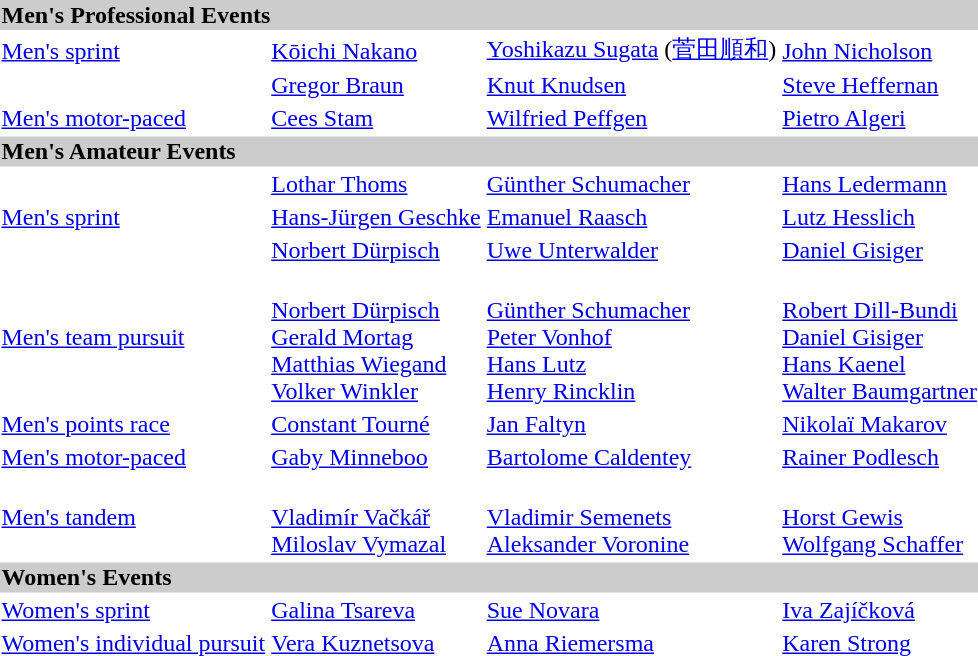<table>
<tr bgcolor="#cccccc">
<td colspan=7><strong>Men's Professional Events</strong></td>
</tr>
<tr>
<td><a href='#'>Men's sprint</a> <br></td>
<td><a href='#'>Kōichi Nakano</a><br></td>
<td><a href='#'>Yoshikazu Sugata</a> (<a href='#'>菅田順和</a>) <br></td>
<td><a href='#'>John Nicholson</a><br></td>
</tr>
<tr>
<td><br></td>
<td><a href='#'>Gregor Braun</a><br></td>
<td><a href='#'>Knut Knudsen</a><br></td>
<td><a href='#'>Steve Heffernan</a><br></td>
</tr>
<tr>
<td><a href='#'>Men's motor-paced</a><br></td>
<td><a href='#'>Cees Stam</a><br></td>
<td><a href='#'>Wilfried Peffgen</a><br></td>
<td><a href='#'>Pietro Algeri</a><br></td>
</tr>
<tr bgcolor="#cccccc">
<td colspan=7><strong>Men's Amateur Events</strong></td>
</tr>
<tr>
<td><br></td>
<td><a href='#'>Lothar Thoms</a><br></td>
<td><a href='#'>Günther Schumacher</a><br></td>
<td><a href='#'>Hans Ledermann</a> <br></td>
</tr>
<tr>
<td><a href='#'>Men's sprint</a> <br></td>
<td><a href='#'>Hans-Jürgen Geschke</a> <br></td>
<td><a href='#'>Emanuel Raasch</a> <br></td>
<td><a href='#'>Lutz Hesslich</a> <br></td>
</tr>
<tr>
<td><br></td>
<td><a href='#'>Norbert Dürpisch</a><br></td>
<td><a href='#'>Uwe Unterwalder</a><br></td>
<td><a href='#'>Daniel Gisiger</a><br></td>
</tr>
<tr>
<td><a href='#'>Men's team pursuit</a><br></td>
<td> <br> <a href='#'>Norbert Dürpisch</a><br> <a href='#'>Gerald Mortag</a><br> <a href='#'>Matthias Wiegand</a><br> <a href='#'>Volker Winkler</a></td>
<td> <br> <a href='#'>Günther Schumacher</a><br> <a href='#'>Peter Vonhof</a><br>  <a href='#'>Hans Lutz</a><br> <a href='#'>Henry Rincklin</a></td>
<td> <br> <a href='#'>Robert Dill-Bundi</a> <br> <a href='#'>Daniel Gisiger</a><br> <a href='#'>Hans Kaenel</a><br> <a href='#'>Walter Baumgartner</a></td>
</tr>
<tr>
<td><a href='#'>Men's points race</a><br></td>
<td><a href='#'>Constant Tourné</a><br></td>
<td><a href='#'>Jan Faltyn</a><br></td>
<td><a href='#'>Nikolaï Makarov</a><br></td>
</tr>
<tr>
<td><a href='#'>Men's motor-paced</a><br></td>
<td><a href='#'>Gaby Minneboo</a><br></td>
<td><a href='#'>Bartolome Caldentey</a><br></td>
<td><a href='#'>Rainer Podlesch</a><br></td>
</tr>
<tr>
<td><a href='#'>Men's tandem</a><br></td>
<td> <br><a href='#'>Vladimír Vačkář</a><br> <a href='#'>Miloslav Vymazal</a></td>
<td> <br><a href='#'>Vladimir Semenets</a><br> <a href='#'>Aleksander Voronine</a></td>
<td><br><a href='#'>Horst Gewis</a><br> <a href='#'>Wolfgang Schaffer</a></td>
</tr>
<tr bgcolor="#cccccc">
<td colspan=7><strong>Women's Events</strong></td>
</tr>
<tr>
<td><a href='#'>Women's sprint</a><br></td>
<td><a href='#'>Galina Tsareva</a><br></td>
<td><a href='#'>Sue Novara</a><br></td>
<td><a href='#'>Iva Zajíčková</a> <br></td>
</tr>
<tr>
<td><a href='#'>Women's individual pursuit</a><br></td>
<td><a href='#'>Vera Kuznetsova</a><br></td>
<td><a href='#'>Anna Riemersma</a><br></td>
<td><a href='#'>Karen Strong</a><br></td>
</tr>
</table>
